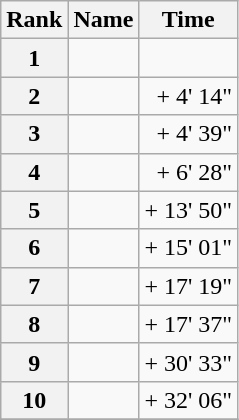<table class="wikitable">
<tr>
<th>Rank</th>
<th>Name</th>
<th>Time</th>
</tr>
<tr>
<th style="text-align:center">1</th>
<td></td>
<td align="right"></td>
</tr>
<tr>
<th style="text-align:center">2</th>
<td></td>
<td align="right">+ 4' 14"</td>
</tr>
<tr>
<th style="text-align:center">3</th>
<td></td>
<td align="right">+ 4' 39"</td>
</tr>
<tr>
<th style="text-align:center">4</th>
<td></td>
<td align="right">+ 6' 28"</td>
</tr>
<tr>
<th style="text-align:center">5</th>
<td></td>
<td align="right">+ 13' 50"</td>
</tr>
<tr>
<th style="text-align:center">6</th>
<td></td>
<td align="right">+ 15' 01"</td>
</tr>
<tr>
<th style="text-align:center">7</th>
<td></td>
<td align="right">+ 17' 19"</td>
</tr>
<tr>
<th style="text-align:center">8</th>
<td></td>
<td align="right">+ 17' 37"</td>
</tr>
<tr>
<th style="text-align:center">9</th>
<td></td>
<td align="right">+ 30' 33"</td>
</tr>
<tr>
<th style="text-align:center">10</th>
<td></td>
<td align="right">+ 32' 06"</td>
</tr>
<tr>
</tr>
</table>
